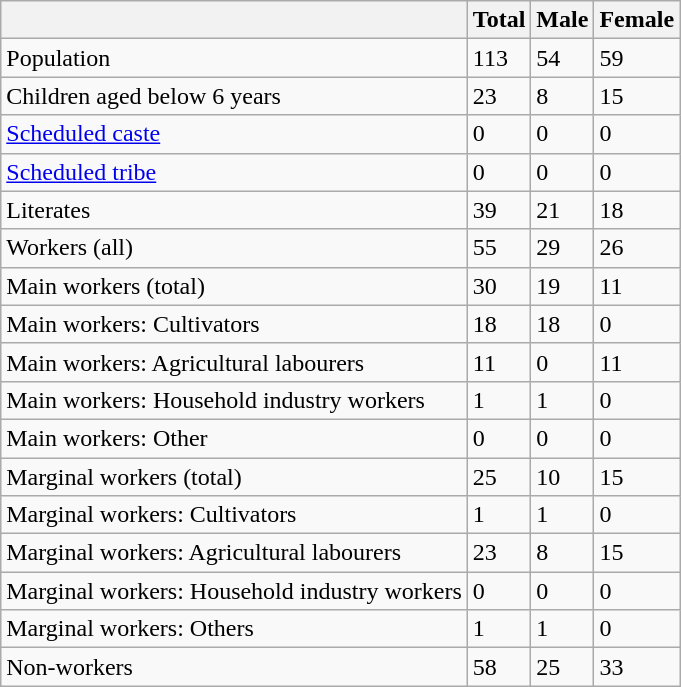<table class="wikitable sortable">
<tr>
<th></th>
<th>Total</th>
<th>Male</th>
<th>Female</th>
</tr>
<tr>
<td>Population</td>
<td>113</td>
<td>54</td>
<td>59</td>
</tr>
<tr>
<td>Children aged below 6 years</td>
<td>23</td>
<td>8</td>
<td>15</td>
</tr>
<tr>
<td><a href='#'>Scheduled caste</a></td>
<td>0</td>
<td>0</td>
<td>0</td>
</tr>
<tr>
<td><a href='#'>Scheduled tribe</a></td>
<td>0</td>
<td>0</td>
<td>0</td>
</tr>
<tr>
<td>Literates</td>
<td>39</td>
<td>21</td>
<td>18</td>
</tr>
<tr>
<td>Workers (all)</td>
<td>55</td>
<td>29</td>
<td>26</td>
</tr>
<tr>
<td>Main workers (total)</td>
<td>30</td>
<td>19</td>
<td>11</td>
</tr>
<tr>
<td>Main workers: Cultivators</td>
<td>18</td>
<td>18</td>
<td>0</td>
</tr>
<tr>
<td>Main workers: Agricultural labourers</td>
<td>11</td>
<td>0</td>
<td>11</td>
</tr>
<tr>
<td>Main workers: Household industry workers</td>
<td>1</td>
<td>1</td>
<td>0</td>
</tr>
<tr>
<td>Main workers: Other</td>
<td>0</td>
<td>0</td>
<td>0</td>
</tr>
<tr>
<td>Marginal workers (total)</td>
<td>25</td>
<td>10</td>
<td>15</td>
</tr>
<tr>
<td>Marginal workers: Cultivators</td>
<td>1</td>
<td>1</td>
<td>0</td>
</tr>
<tr>
<td>Marginal workers: Agricultural labourers</td>
<td>23</td>
<td>8</td>
<td>15</td>
</tr>
<tr>
<td>Marginal workers: Household industry workers</td>
<td>0</td>
<td>0</td>
<td>0</td>
</tr>
<tr>
<td>Marginal workers: Others</td>
<td>1</td>
<td>1</td>
<td>0</td>
</tr>
<tr>
<td>Non-workers</td>
<td>58</td>
<td>25</td>
<td>33</td>
</tr>
</table>
